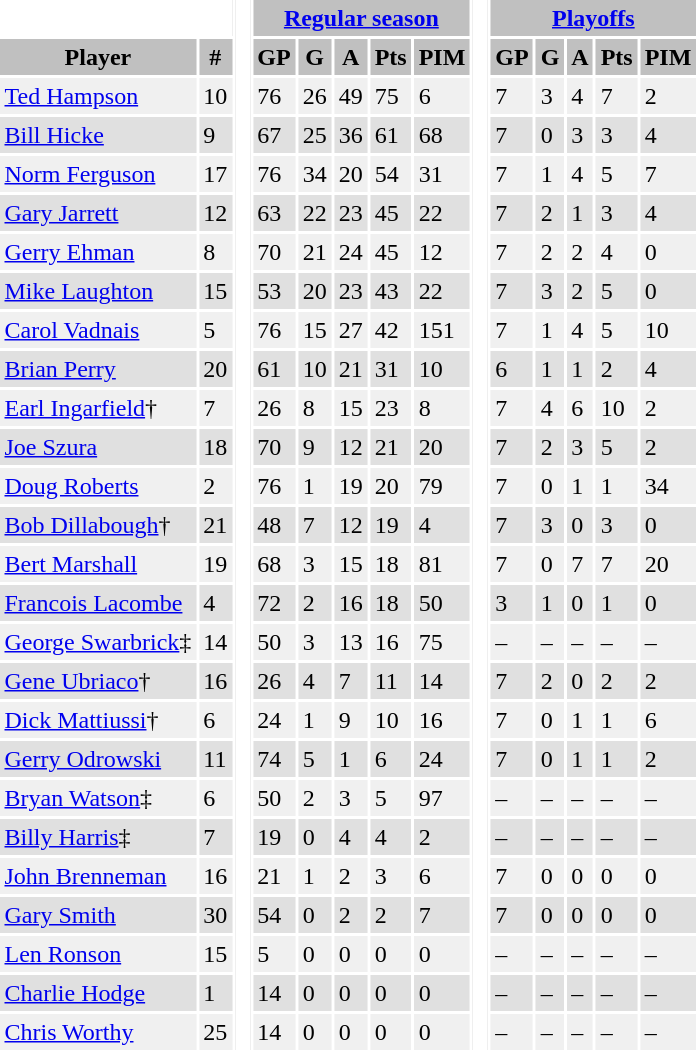<table BORDER="0" CELLPADDING="3" CELLSPACING="2" ID="Table1">
<tr ALIGN="center" bgcolor="#c0c0c0">
<th ALIGN="center" colspan="2" bgcolor="#ffffff"> </th>
<th ALIGN="center" rowspan="99" bgcolor="#ffffff"> </th>
<th ALIGN="center" colspan="5"><a href='#'>Regular season</a></th>
<th ALIGN="center" rowspan="99" bgcolor="#ffffff"> </th>
<th ALIGN="center" colspan="5"><a href='#'>Playoffs</a></th>
</tr>
<tr ALIGN="center" bgcolor="#c0c0c0">
<th ALIGN="center">Player</th>
<th ALIGN="center">#</th>
<th ALIGN="center">GP</th>
<th ALIGN="center">G</th>
<th ALIGN="center">A</th>
<th ALIGN="center">Pts</th>
<th ALIGN="center">PIM</th>
<th ALIGN="center">GP</th>
<th ALIGN="center">G</th>
<th ALIGN="center">A</th>
<th ALIGN="center">Pts</th>
<th ALIGN="center">PIM</th>
</tr>
<tr bgcolor="#f0f0f0">
<td><a href='#'>Ted Hampson</a></td>
<td>10</td>
<td>76</td>
<td>26</td>
<td>49</td>
<td>75</td>
<td>6</td>
<td>7</td>
<td>3</td>
<td>4</td>
<td>7</td>
<td>2</td>
</tr>
<tr bgcolor="#e0e0e0">
<td><a href='#'>Bill Hicke</a></td>
<td>9</td>
<td>67</td>
<td>25</td>
<td>36</td>
<td>61</td>
<td>68</td>
<td>7</td>
<td>0</td>
<td>3</td>
<td>3</td>
<td>4</td>
</tr>
<tr bgcolor="#f0f0f0">
<td><a href='#'>Norm Ferguson</a></td>
<td>17</td>
<td>76</td>
<td>34</td>
<td>20</td>
<td>54</td>
<td>31</td>
<td>7</td>
<td>1</td>
<td>4</td>
<td>5</td>
<td>7</td>
</tr>
<tr bgcolor="#e0e0e0">
<td><a href='#'>Gary Jarrett</a></td>
<td>12</td>
<td>63</td>
<td>22</td>
<td>23</td>
<td>45</td>
<td>22</td>
<td>7</td>
<td>2</td>
<td>1</td>
<td>3</td>
<td>4</td>
</tr>
<tr bgcolor="#f0f0f0">
<td><a href='#'>Gerry Ehman</a></td>
<td>8</td>
<td>70</td>
<td>21</td>
<td>24</td>
<td>45</td>
<td>12</td>
<td>7</td>
<td>2</td>
<td>2</td>
<td>4</td>
<td>0</td>
</tr>
<tr bgcolor="#e0e0e0">
<td><a href='#'>Mike Laughton</a></td>
<td>15</td>
<td>53</td>
<td>20</td>
<td>23</td>
<td>43</td>
<td>22</td>
<td>7</td>
<td>3</td>
<td>2</td>
<td>5</td>
<td>0</td>
</tr>
<tr bgcolor="#f0f0f0">
<td><a href='#'>Carol Vadnais</a></td>
<td>5</td>
<td>76</td>
<td>15</td>
<td>27</td>
<td>42</td>
<td>151</td>
<td>7</td>
<td>1</td>
<td>4</td>
<td>5</td>
<td>10</td>
</tr>
<tr bgcolor="#e0e0e0">
<td><a href='#'>Brian Perry</a></td>
<td>20</td>
<td>61</td>
<td>10</td>
<td>21</td>
<td>31</td>
<td>10</td>
<td>6</td>
<td>1</td>
<td>1</td>
<td>2</td>
<td>4</td>
</tr>
<tr bgcolor="#f0f0f0">
<td><a href='#'>Earl Ingarfield</a>†</td>
<td>7</td>
<td>26</td>
<td>8</td>
<td>15</td>
<td>23</td>
<td>8</td>
<td>7</td>
<td>4</td>
<td>6</td>
<td>10</td>
<td>2</td>
</tr>
<tr bgcolor="#e0e0e0">
<td><a href='#'>Joe Szura</a></td>
<td>18</td>
<td>70</td>
<td>9</td>
<td>12</td>
<td>21</td>
<td>20</td>
<td>7</td>
<td>2</td>
<td>3</td>
<td>5</td>
<td>2</td>
</tr>
<tr bgcolor="#f0f0f0">
<td><a href='#'>Doug Roberts</a></td>
<td>2</td>
<td>76</td>
<td>1</td>
<td>19</td>
<td>20</td>
<td>79</td>
<td>7</td>
<td>0</td>
<td>1</td>
<td>1</td>
<td>34</td>
</tr>
<tr bgcolor="#e0e0e0">
<td><a href='#'>Bob Dillabough</a>†</td>
<td>21</td>
<td>48</td>
<td>7</td>
<td>12</td>
<td>19</td>
<td>4</td>
<td>7</td>
<td>3</td>
<td>0</td>
<td>3</td>
<td>0</td>
</tr>
<tr bgcolor="#f0f0f0">
<td><a href='#'>Bert Marshall</a></td>
<td>19</td>
<td>68</td>
<td>3</td>
<td>15</td>
<td>18</td>
<td>81</td>
<td>7</td>
<td>0</td>
<td>7</td>
<td>7</td>
<td>20</td>
</tr>
<tr bgcolor="#e0e0e0">
<td><a href='#'>Francois Lacombe</a></td>
<td>4</td>
<td>72</td>
<td>2</td>
<td>16</td>
<td>18</td>
<td>50</td>
<td>3</td>
<td>1</td>
<td>0</td>
<td>1</td>
<td>0</td>
</tr>
<tr bgcolor="#f0f0f0">
<td><a href='#'>George Swarbrick</a>‡</td>
<td>14</td>
<td>50</td>
<td>3</td>
<td>13</td>
<td>16</td>
<td>75</td>
<td>–</td>
<td>–</td>
<td>–</td>
<td>–</td>
<td>–</td>
</tr>
<tr bgcolor="#e0e0e0">
<td><a href='#'>Gene Ubriaco</a>†</td>
<td>16</td>
<td>26</td>
<td>4</td>
<td>7</td>
<td>11</td>
<td>14</td>
<td>7</td>
<td>2</td>
<td>0</td>
<td>2</td>
<td>2</td>
</tr>
<tr bgcolor="#f0f0f0">
<td><a href='#'>Dick Mattiussi</a>†</td>
<td>6</td>
<td>24</td>
<td>1</td>
<td>9</td>
<td>10</td>
<td>16</td>
<td>7</td>
<td>0</td>
<td>1</td>
<td>1</td>
<td>6</td>
</tr>
<tr bgcolor="#e0e0e0">
<td><a href='#'>Gerry Odrowski</a></td>
<td>11</td>
<td>74</td>
<td>5</td>
<td>1</td>
<td>6</td>
<td>24</td>
<td>7</td>
<td>0</td>
<td>1</td>
<td>1</td>
<td>2</td>
</tr>
<tr bgcolor="#f0f0f0">
<td><a href='#'>Bryan Watson</a>‡</td>
<td>6</td>
<td>50</td>
<td>2</td>
<td>3</td>
<td>5</td>
<td>97</td>
<td>–</td>
<td>–</td>
<td>–</td>
<td>–</td>
<td>–</td>
</tr>
<tr bgcolor="#e0e0e0">
<td><a href='#'>Billy Harris</a>‡</td>
<td>7</td>
<td>19</td>
<td>0</td>
<td>4</td>
<td>4</td>
<td>2</td>
<td>–</td>
<td>–</td>
<td>–</td>
<td>–</td>
<td>–</td>
</tr>
<tr bgcolor="#f0f0f0">
<td><a href='#'>John Brenneman</a></td>
<td>16</td>
<td>21</td>
<td>1</td>
<td>2</td>
<td>3</td>
<td>6</td>
<td>7</td>
<td>0</td>
<td>0</td>
<td>0</td>
<td>0</td>
</tr>
<tr bgcolor="#e0e0e0">
<td><a href='#'>Gary Smith</a></td>
<td>30</td>
<td>54</td>
<td>0</td>
<td>2</td>
<td>2</td>
<td>7</td>
<td>7</td>
<td>0</td>
<td>0</td>
<td>0</td>
<td>0</td>
</tr>
<tr bgcolor="#f0f0f0">
<td><a href='#'>Len Ronson</a></td>
<td>15</td>
<td>5</td>
<td>0</td>
<td>0</td>
<td>0</td>
<td>0</td>
<td>–</td>
<td>–</td>
<td>–</td>
<td>–</td>
<td>–</td>
</tr>
<tr bgcolor="#e0e0e0">
<td><a href='#'>Charlie Hodge</a></td>
<td>1</td>
<td>14</td>
<td>0</td>
<td>0</td>
<td>0</td>
<td>0</td>
<td>–</td>
<td>–</td>
<td>–</td>
<td>–</td>
<td>–</td>
</tr>
<tr bgcolor="#f0f0f0">
<td><a href='#'>Chris Worthy</a></td>
<td>25</td>
<td>14</td>
<td>0</td>
<td>0</td>
<td>0</td>
<td>0</td>
<td>–</td>
<td>–</td>
<td>–</td>
<td>–</td>
<td>–</td>
</tr>
</table>
